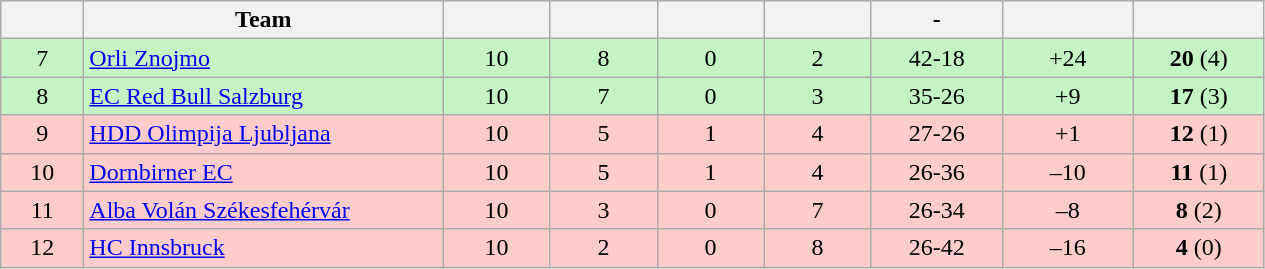<table class="wikitable" style="text-align: center;">
<tr>
<th style="width:3em"></th>
<th style="width:14.5em;" class="unsortable">Team</th>
<th style="width:4em;" class="unsortable"></th>
<th style="width:4em;"></th>
<th style="width:4em;"></th>
<th style="width:4em;"></th>
<th style="width:5em;">-</th>
<th style="width:5em;"></th>
<th style="width:5em;"></th>
</tr>
<tr bgcolor=C4F4C4 align=center>
<td>7</td>
<td align=left> <a href='#'>Orli Znojmo</a></td>
<td>10</td>
<td>8</td>
<td>0</td>
<td>2</td>
<td>42-18</td>
<td>+24</td>
<td><strong>20</strong> (4)</td>
</tr>
<tr bgcolor=C4F4C4 align=center>
<td>8</td>
<td align=left> <a href='#'>EC Red Bull Salzburg</a></td>
<td>10</td>
<td>7</td>
<td>0</td>
<td>3</td>
<td>35-26</td>
<td>+9</td>
<td><strong>17</strong> (3)</td>
</tr>
<tr bgcolor=FFCCCC align=center>
<td>9</td>
<td align=left> <a href='#'>HDD Olimpija Ljubljana</a></td>
<td>10</td>
<td>5</td>
<td>1</td>
<td>4</td>
<td>27-26</td>
<td>+1</td>
<td><strong>12</strong> (1)</td>
</tr>
<tr bgcolor=FFCCCC align=center>
<td>10</td>
<td align=left> <a href='#'>Dornbirner EC</a></td>
<td>10</td>
<td>5</td>
<td>1</td>
<td>4</td>
<td>26-36</td>
<td>–10</td>
<td><strong>11</strong> (1)</td>
</tr>
<tr bgcolor=FFCCCC align=center>
<td>11</td>
<td align=left> <a href='#'>Alba Volán Székesfehérvár</a></td>
<td>10</td>
<td>3</td>
<td>0</td>
<td>7</td>
<td>26-34</td>
<td>–8</td>
<td><strong>8</strong> (2)</td>
</tr>
<tr bgcolor=FFCCCC align=center>
<td>12</td>
<td align=left> <a href='#'>HC Innsbruck</a></td>
<td>10</td>
<td>2</td>
<td>0</td>
<td>8</td>
<td>26-42</td>
<td>–16</td>
<td><strong>4</strong> (0)</td>
</tr>
</table>
